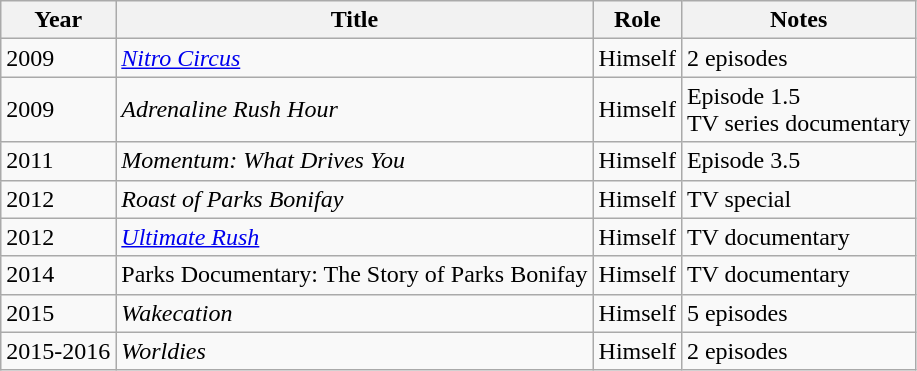<table class="wikitable sortable">
<tr>
<th>Year</th>
<th>Title</th>
<th>Role</th>
<th class="unsortable">Notes</th>
</tr>
<tr>
<td>2009</td>
<td><em><a href='#'>Nitro Circus</a></em></td>
<td>Himself</td>
<td>2 episodes</td>
</tr>
<tr>
<td>2009</td>
<td><em>Adrenaline Rush Hour</em></td>
<td>Himself</td>
<td>Episode 1.5<br>TV series documentary</td>
</tr>
<tr>
<td>2011</td>
<td><em>Momentum: What Drives You</em></td>
<td>Himself</td>
<td>Episode 3.5</td>
</tr>
<tr>
<td>2012</td>
<td><em>Roast of Parks Bonifay</em></td>
<td>Himself</td>
<td>TV special</td>
</tr>
<tr>
<td>2012</td>
<td><em><a href='#'>Ultimate Rush</a></em></td>
<td>Himself</td>
<td>TV documentary</td>
</tr>
<tr>
<td>2014</td>
<td>Parks Documentary: The Story of Parks Bonifay</td>
<td>Himself</td>
<td>TV documentary</td>
</tr>
<tr>
<td>2015</td>
<td><em>Wakecation</em></td>
<td>Himself</td>
<td>5 episodes</td>
</tr>
<tr>
<td>2015-2016</td>
<td><em>Worldies</em></td>
<td>Himself</td>
<td>2 episodes</td>
</tr>
</table>
